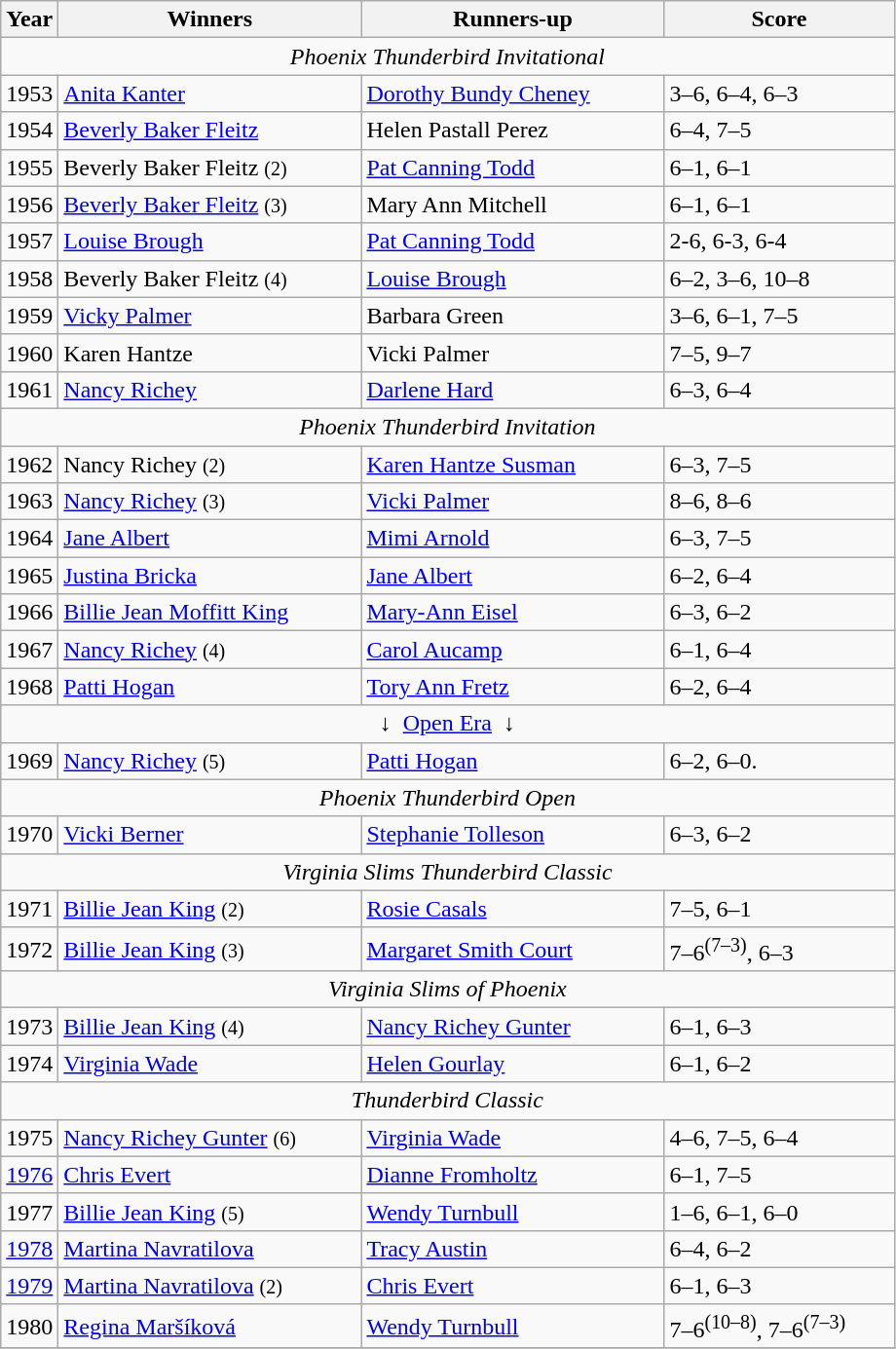<table class="wikitable">
<tr>
<th>Year</th>
<th width="200">Winners</th>
<th width="200">Runners-up</th>
<th width="150">Score</th>
</tr>
<tr>
<td colspan=4 align=center><em>Phoenix Thunderbird Invitational</em></td>
</tr>
<tr>
<td>1953</td>
<td> <a href='#'>Anita Kanter</a></td>
<td> <a href='#'>Dorothy Bundy Cheney</a></td>
<td>3–6, 6–4, 6–3</td>
</tr>
<tr>
<td>1954</td>
<td> <a href='#'>Beverly Baker Fleitz</a></td>
<td> Helen Pastall Perez</td>
<td>6–4, 7–5</td>
</tr>
<tr>
<td>1955</td>
<td> Beverly Baker Fleitz  <small>(2)</small></td>
<td> <a href='#'>Pat Canning Todd</a></td>
<td>6–1, 6–1</td>
</tr>
<tr>
<td>1956</td>
<td> <a href='#'>Beverly Baker Fleitz</a>   <small>(3)</small></td>
<td> Mary Ann Mitchell</td>
<td>6–1, 6–1</td>
</tr>
<tr>
<td>1957</td>
<td> <a href='#'>Louise Brough</a></td>
<td> <a href='#'>Pat Canning Todd</a></td>
<td>2-6, 6-3, 6-4</td>
</tr>
<tr>
<td>1958</td>
<td> Beverly Baker Fleitz  <small>(4)</small></td>
<td> <a href='#'>Louise Brough</a></td>
<td>6–2, 3–6, 10–8</td>
</tr>
<tr>
<td>1959</td>
<td> <a href='#'>Vicky Palmer</a></td>
<td> Barbara Green</td>
<td>3–6, 6–1, 7–5</td>
</tr>
<tr>
<td>1960</td>
<td> Karen Hantze</td>
<td> Vicki Palmer</td>
<td>7–5, 9–7</td>
</tr>
<tr>
<td>1961</td>
<td> <a href='#'>Nancy Richey</a></td>
<td> <a href='#'>Darlene Hard</a></td>
<td>6–3, 6–4</td>
</tr>
<tr>
<td colspan=4 align=center><em>Phoenix Thunderbird Invitation</em></td>
</tr>
<tr>
<td>1962</td>
<td> Nancy Richey  <small>(2)</small></td>
<td> <a href='#'>Karen Hantze Susman</a></td>
<td>6–3, 7–5</td>
</tr>
<tr>
<td>1963</td>
<td> <a href='#'>Nancy Richey</a>   <small>(3)</small></td>
<td> <a href='#'>Vicki Palmer</a></td>
<td>8–6, 8–6</td>
</tr>
<tr>
<td>1964</td>
<td> <a href='#'>Jane Albert</a></td>
<td> <a href='#'>Mimi Arnold</a></td>
<td>6–3, 7–5</td>
</tr>
<tr>
<td>1965</td>
<td> <a href='#'>Justina Bricka</a></td>
<td> <a href='#'>Jane Albert</a></td>
<td>6–2, 6–4</td>
</tr>
<tr>
<td>1966</td>
<td> <a href='#'>Billie Jean Moffitt King</a></td>
<td> <a href='#'>Mary-Ann Eisel</a></td>
<td>6–3, 6–2</td>
</tr>
<tr>
<td>1967</td>
<td> <a href='#'>Nancy Richey</a>  <small>(4)</small></td>
<td> <a href='#'>Carol Aucamp</a></td>
<td>6–1, 6–4</td>
</tr>
<tr>
<td>1968</td>
<td> <a href='#'>Patti Hogan</a></td>
<td> <a href='#'>Tory Ann Fretz</a></td>
<td>6–2, 6–4</td>
</tr>
<tr>
<td colspan=4 align=center>↓  <a href='#'>Open Era</a>  ↓</td>
</tr>
<tr>
<td>1969</td>
<td> <a href='#'>Nancy Richey</a> <small>(5)</small></td>
<td> <a href='#'>Patti Hogan</a></td>
<td>6–2, 6–0.</td>
</tr>
<tr>
<td colspan=4 align=center><em>Phoenix Thunderbird Open</em></td>
</tr>
<tr>
<td>1970</td>
<td>  <a href='#'>Vicki Berner</a></td>
<td>  <a href='#'>Stephanie Tolleson</a></td>
<td>6–3, 6–2</td>
</tr>
<tr>
<td colspan=4 align=center><em>Virginia Slims Thunderbird Classic</em></td>
</tr>
<tr>
<td>1971</td>
<td> <a href='#'>Billie Jean King</a> <small>(2)</small></td>
<td> <a href='#'>Rosie Casals</a></td>
<td>7–5, 6–1</td>
</tr>
<tr>
<td>1972</td>
<td> <a href='#'>Billie Jean King</a> <small>(3)</small></td>
<td> <a href='#'>Margaret Smith Court</a></td>
<td>7–6<sup>(7–3)</sup>, 6–3</td>
</tr>
<tr>
<td colspan=4 align=center><em>Virginia Slims of Phoenix</em></td>
</tr>
<tr>
<td>1973</td>
<td> <a href='#'>Billie Jean King</a> <small>(4)</small></td>
<td> <a href='#'>Nancy Richey Gunter</a></td>
<td>6–1, 6–3</td>
</tr>
<tr>
<td>1974</td>
<td> <a href='#'>Virginia Wade</a></td>
<td> <a href='#'>Helen Gourlay</a></td>
<td>6–1, 6–2</td>
</tr>
<tr>
<td colspan=4 align=center><em>Thunderbird Classic</em></td>
</tr>
<tr>
<td>1975</td>
<td> <a href='#'>Nancy Richey Gunter</a> <small>(6)</small></td>
<td> <a href='#'>Virginia Wade</a></td>
<td>4–6, 7–5, 6–4</td>
</tr>
<tr>
<td><a href='#'>1976</a></td>
<td> <a href='#'>Chris Evert</a></td>
<td> <a href='#'>Dianne Fromholtz</a></td>
<td>6–1, 7–5</td>
</tr>
<tr>
<td>1977</td>
<td> <a href='#'>Billie Jean King</a> <small>(5)</small></td>
<td> <a href='#'>Wendy Turnbull</a></td>
<td>1–6, 6–1, 6–0</td>
</tr>
<tr>
<td><a href='#'>1978</a></td>
<td> <a href='#'>Martina Navratilova</a></td>
<td> <a href='#'>Tracy Austin</a></td>
<td>6–4, 6–2</td>
</tr>
<tr>
<td><a href='#'>1979</a></td>
<td> <a href='#'>Martina Navratilova</a> <small>(2)</small></td>
<td> <a href='#'>Chris Evert</a></td>
<td>6–1, 6–3</td>
</tr>
<tr>
<td>1980</td>
<td> <a href='#'>Regina Maršíková</a></td>
<td> <a href='#'>Wendy Turnbull</a></td>
<td>7–6<sup>(10–8)</sup>, 7–6<sup>(7–3)</sup></td>
</tr>
<tr>
</tr>
</table>
